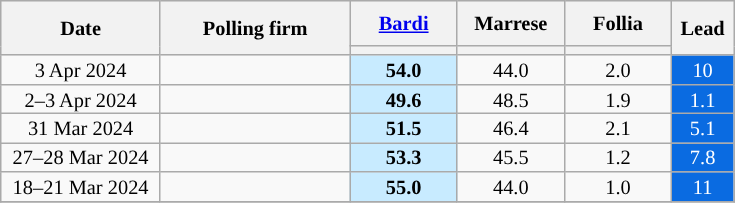<table class="wikitable" style="text-align:center;font-size:85%;line-height:13px">
<tr style="height:30px; background-color:#E9E9E9">
<th style="width:100px;" rowspan="2">Date</th>
<th style="width:120px;" rowspan="2">Polling firm</th>
<th style="width:65px;"><a href='#'>Bardi</a></th>
<th style="width:65px;">Marrese</th>
<th style="width:65px;">Follia</th>
<th style="width:35px;" rowspan="2">Lead</th>
</tr>
<tr>
<th style="background:"></th>
<th style="background:"></th>
<th style="background:"></th>
</tr>
<tr>
<td>3 Apr 2024</td>
<td></td>
<td style="background:#C8EBFF"><strong>54.0</strong></td>
<td>44.0</td>
<td>2.0</td>
<td style="background:#0A6BE1; color:white;">10</td>
</tr>
<tr>
<td>2–3 Apr 2024</td>
<td></td>
<td style="background:#C8EBFF"><strong>49.6</strong></td>
<td>48.5</td>
<td>1.9</td>
<td style="background:#0A6BE1; color:white;">1.1</td>
</tr>
<tr>
<td>31 Mar 2024</td>
<td></td>
<td style="background:#C8EBFF"><strong>51.5</strong></td>
<td>46.4</td>
<td>2.1</td>
<td style="background:#0A6BE1; color:white;">5.1</td>
</tr>
<tr>
<td>27–28 Mar 2024</td>
<td></td>
<td style="background:#C8EBFF"><strong>53.3</strong></td>
<td>45.5</td>
<td>1.2</td>
<td style="background:#0A6BE1; color:white;">7.8</td>
</tr>
<tr>
<td>18–21 Mar 2024</td>
<td></td>
<td style="background:#C8EBFF"><strong>55.0</strong></td>
<td>44.0</td>
<td>1.0</td>
<td style="background:#0A6BE1; color:white;">11</td>
</tr>
<tr>
</tr>
</table>
